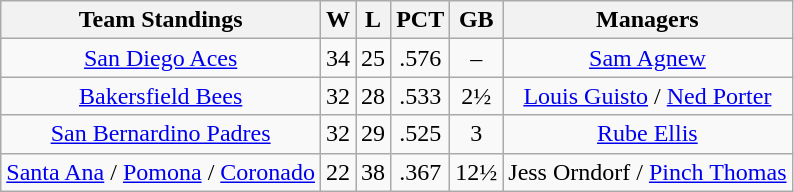<table class="wikitable" style="text-align:center">
<tr>
<th>Team Standings</th>
<th>W</th>
<th>L</th>
<th>PCT</th>
<th>GB</th>
<th>Managers</th>
</tr>
<tr>
<td><a href='#'>San Diego Aces</a></td>
<td>34</td>
<td>25</td>
<td>.576</td>
<td>–</td>
<td><a href='#'>Sam Agnew</a></td>
</tr>
<tr>
<td><a href='#'>Bakersfield Bees</a></td>
<td>32</td>
<td>28</td>
<td>.533</td>
<td>2½</td>
<td><a href='#'>Louis Guisto</a> / <a href='#'>Ned Porter</a></td>
</tr>
<tr>
<td><a href='#'>San Bernardino Padres</a></td>
<td>32</td>
<td>29</td>
<td>.525</td>
<td>3</td>
<td><a href='#'>Rube Ellis</a></td>
</tr>
<tr>
<td><a href='#'>Santa Ana</a> / <a href='#'>Pomona</a> / <a href='#'>Coronado</a></td>
<td>22</td>
<td>38</td>
<td>.367</td>
<td>12½</td>
<td>Jess Orndorf / <a href='#'>Pinch Thomas</a></td>
</tr>
</table>
